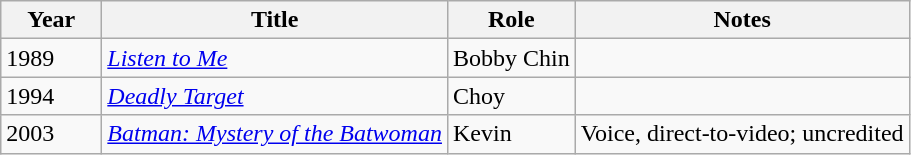<table class="wikitable sortable">
<tr>
<th width="60px">Year</th>
<th>Title</th>
<th>Role</th>
<th class="unsortable">Notes</th>
</tr>
<tr>
<td>1989</td>
<td><em><a href='#'>Listen to Me</a></em></td>
<td>Bobby Chin</td>
<td></td>
</tr>
<tr>
<td>1994</td>
<td><em><a href='#'>Deadly Target</a></em></td>
<td>Choy</td>
<td></td>
</tr>
<tr>
<td>2003</td>
<td><em><a href='#'>Batman: Mystery of the Batwoman</a></em></td>
<td>Kevin</td>
<td>Voice, direct-to-video; uncredited</td>
</tr>
</table>
